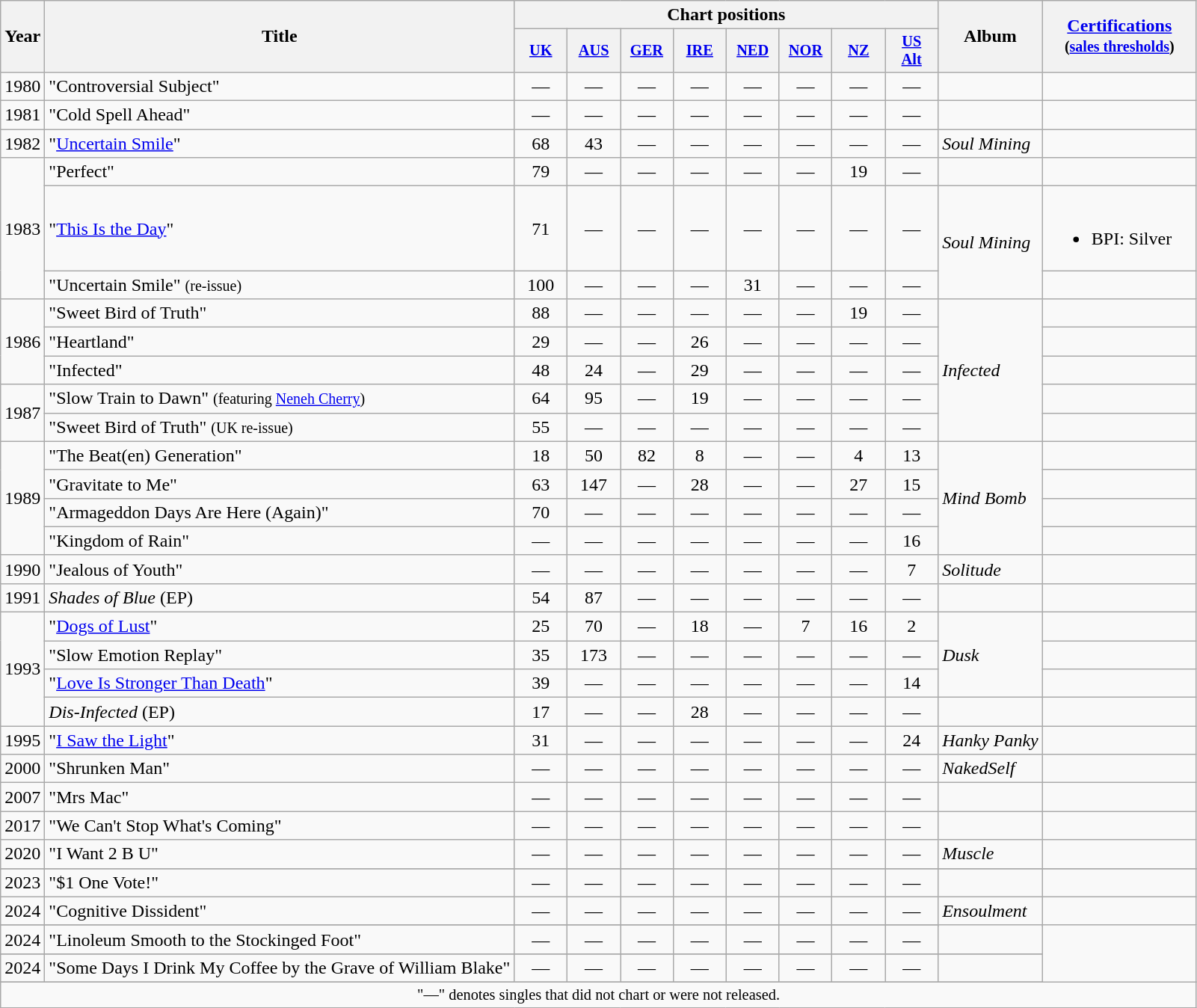<table class="wikitable">
<tr>
<th rowspan="2">Year</th>
<th rowspan="2">Title</th>
<th colspan="8">Chart positions</th>
<th rowspan="2">Album</th>
<th width="130" rowspan="2"><a href='#'>Certifications</a><br><small>(<a href='#'>sales thresholds</a>)</small></th>
</tr>
<tr>
<th style="width:3em;font-size:85%"><a href='#'>UK</a><br></th>
<th style="width:3em;font-size:85%"><a href='#'>AUS</a><br></th>
<th style="width:3em;font-size:85%"><a href='#'>GER</a><br></th>
<th style="width:3em;font-size:85%"><a href='#'>IRE</a><br></th>
<th style="width:3em;font-size:85%"><a href='#'>NED</a><br></th>
<th style="width:3em;font-size:85%"><a href='#'>NOR</a><br></th>
<th style="width:3em;font-size:85%"><a href='#'>NZ</a><br></th>
<th style="width:3em;font-size:85%"><a href='#'>US<br>Alt</a><br></th>
</tr>
<tr>
<td>1980</td>
<td>"Controversial Subject"</td>
<td style="text-align:center;">—</td>
<td style="text-align:center;">—</td>
<td style="text-align:center;">—</td>
<td style="text-align:center;">—</td>
<td style="text-align:center;">—</td>
<td style="text-align:center;">—</td>
<td style="text-align:center;">—</td>
<td style="text-align:center;">—</td>
<td style="text-align:center;"></td>
<td></td>
</tr>
<tr>
<td>1981</td>
<td>"Cold Spell Ahead"</td>
<td style="text-align:center;">—</td>
<td style="text-align:center;">—</td>
<td style="text-align:center;">—</td>
<td style="text-align:center;">—</td>
<td style="text-align:center;">—</td>
<td style="text-align:center;">—</td>
<td style="text-align:center;">—</td>
<td style="text-align:center;">—</td>
<td style="text-align:center;"></td>
<td></td>
</tr>
<tr>
<td>1982</td>
<td>"<a href='#'>Uncertain Smile</a>"</td>
<td style="text-align:center;">68</td>
<td style="text-align:center;">43</td>
<td style="text-align:center;">—</td>
<td style="text-align:center;">—</td>
<td style="text-align:center;">—</td>
<td style="text-align:center;">—</td>
<td style="text-align:center;">—</td>
<td style="text-align:center;">—</td>
<td><em>Soul Mining</em></td>
<td style="text-align:center;"></td>
</tr>
<tr>
<td rowspan="3">1983</td>
<td>"Perfect"</td>
<td style="text-align:center;">79</td>
<td style="text-align:center;">—</td>
<td style="text-align:center;">—</td>
<td style="text-align:center;">—</td>
<td style="text-align:center;">—</td>
<td style="text-align:center;">—</td>
<td style="text-align:center;">19</td>
<td style="text-align:center;">—</td>
<td style="text-align:center;"></td>
<td></td>
</tr>
<tr>
<td>"<a href='#'>This Is the Day</a>"</td>
<td style="text-align:center;">71</td>
<td style="text-align:center;">—</td>
<td style="text-align:center;">—</td>
<td style="text-align:center;">—</td>
<td style="text-align:center;">—</td>
<td style="text-align:center;">—</td>
<td style="text-align:center;">—</td>
<td style="text-align:center;">—</td>
<td rowspan="2"><em>Soul Mining</em></td>
<td><br><ul><li>BPI: Silver</li></ul></td>
</tr>
<tr>
<td>"Uncertain Smile" <small>(re-issue)</small></td>
<td style="text-align:center;">100</td>
<td style="text-align:center;">—</td>
<td style="text-align:center;">—</td>
<td style="text-align:center;">—</td>
<td style="text-align:center;">31</td>
<td style="text-align:center;">—</td>
<td style="text-align:center;">—</td>
<td style="text-align:center;">—</td>
<td style="text-align:center;"></td>
</tr>
<tr>
<td rowspan="3">1986</td>
<td>"Sweet Bird of Truth"</td>
<td style="text-align:center;">88</td>
<td style="text-align:center;">—</td>
<td style="text-align:center;">—</td>
<td style="text-align:center;">—</td>
<td style="text-align:center;">—</td>
<td style="text-align:center;">—</td>
<td style="text-align:center;">19</td>
<td style="text-align:center;">—</td>
<td rowspan="5"><em>Infected</em></td>
<td style="text-align:center;"></td>
</tr>
<tr>
<td>"Heartland"</td>
<td style="text-align:center;">29</td>
<td style="text-align:center;">—</td>
<td style="text-align:center;">—</td>
<td style="text-align:center;">26</td>
<td style="text-align:center;">—</td>
<td style="text-align:center;">—</td>
<td style="text-align:center;">—</td>
<td style="text-align:center;">—</td>
<td style="text-align:center;"></td>
</tr>
<tr>
<td>"Infected"</td>
<td style="text-align:center;">48</td>
<td style="text-align:center;">24</td>
<td style="text-align:center;">—</td>
<td style="text-align:center;">29</td>
<td style="text-align:center;">—</td>
<td style="text-align:center;">—</td>
<td style="text-align:center;">—</td>
<td style="text-align:center;">—</td>
<td style="text-align:center;"></td>
</tr>
<tr>
<td rowspan="2">1987</td>
<td>"Slow Train to Dawn" <small>(featuring <a href='#'>Neneh Cherry</a>)</small></td>
<td style="text-align:center;">64</td>
<td style="text-align:center;">95</td>
<td style="text-align:center;">—</td>
<td style="text-align:center;">19</td>
<td style="text-align:center;">—</td>
<td style="text-align:center;">—</td>
<td style="text-align:center;">—</td>
<td style="text-align:center;">—</td>
<td style="text-align:center;"></td>
</tr>
<tr>
<td>"Sweet Bird of Truth" <small>(UK re-issue)</small></td>
<td style="text-align:center;">55</td>
<td style="text-align:center;">—</td>
<td style="text-align:center;">—</td>
<td style="text-align:center;">—</td>
<td style="text-align:center;">—</td>
<td style="text-align:center;">—</td>
<td style="text-align:center;">—</td>
<td style="text-align:center;">—</td>
<td style="text-align:center;"></td>
</tr>
<tr>
<td rowspan="4">1989</td>
<td>"The Beat(en) Generation"</td>
<td style="text-align:center;">18</td>
<td style="text-align:center;">50</td>
<td style="text-align:center;">82</td>
<td style="text-align:center;">8</td>
<td style="text-align:center;">—</td>
<td style="text-align:center;">—</td>
<td style="text-align:center;">4</td>
<td style="text-align:center;">13</td>
<td rowspan="4"><em>Mind Bomb</em></td>
<td style="text-align:center;"></td>
</tr>
<tr>
<td>"Gravitate to Me"</td>
<td style="text-align:center;">63</td>
<td style="text-align:center;">147</td>
<td style="text-align:center;">—</td>
<td style="text-align:center;">28</td>
<td style="text-align:center;">—</td>
<td style="text-align:center;">—</td>
<td style="text-align:center;">27</td>
<td style="text-align:center;">15</td>
<td style="text-align:center;"></td>
</tr>
<tr>
<td>"Armageddon Days Are Here (Again)"</td>
<td style="text-align:center;">70</td>
<td style="text-align:center;">—</td>
<td style="text-align:center;">—</td>
<td style="text-align:center;">—</td>
<td style="text-align:center;">—</td>
<td style="text-align:center;">—</td>
<td style="text-align:center;">—</td>
<td style="text-align:center;">—</td>
<td style="text-align:center;"></td>
</tr>
<tr>
<td>"Kingdom of Rain"</td>
<td style="text-align:center;">—</td>
<td style="text-align:center;">—</td>
<td style="text-align:center;">—</td>
<td style="text-align:center;">—</td>
<td style="text-align:center;">—</td>
<td style="text-align:center;">—</td>
<td style="text-align:center;">—</td>
<td style="text-align:center;">16</td>
<td style="text-align:center;"></td>
</tr>
<tr>
<td>1990</td>
<td>"Jealous of Youth"</td>
<td style="text-align:center;">—</td>
<td style="text-align:center;">—</td>
<td style="text-align:center;">—</td>
<td style="text-align:center;">—</td>
<td style="text-align:center;">—</td>
<td style="text-align:center;">—</td>
<td style="text-align:center;">—</td>
<td style="text-align:center;">7</td>
<td><em>Solitude</em></td>
<td style="text-align:center;"></td>
</tr>
<tr>
<td>1991</td>
<td><em>Shades of Blue</em> (EP)</td>
<td style="text-align:center;">54</td>
<td style="text-align:center;">87</td>
<td style="text-align:center;">—</td>
<td style="text-align:center;">—</td>
<td style="text-align:center;">—</td>
<td style="text-align:center;">—</td>
<td style="text-align:center;">—</td>
<td style="text-align:center;">—</td>
<td style="text-align:center;"></td>
<td></td>
</tr>
<tr>
<td rowspan="4">1993</td>
<td>"<a href='#'>Dogs of Lust</a>"</td>
<td style="text-align:center;">25</td>
<td style="text-align:center;">70</td>
<td style="text-align:center;">—</td>
<td style="text-align:center;">18</td>
<td style="text-align:center;">—</td>
<td style="text-align:center;">7</td>
<td style="text-align:center;">16</td>
<td style="text-align:center;">2</td>
<td rowspan="3"><em>Dusk</em></td>
<td style="text-align:center;"></td>
</tr>
<tr>
<td>"Slow Emotion Replay"</td>
<td style="text-align:center;">35</td>
<td style="text-align:center;">173</td>
<td style="text-align:center;">—</td>
<td style="text-align:center;">—</td>
<td style="text-align:center;">—</td>
<td style="text-align:center;">—</td>
<td style="text-align:center;">—</td>
<td style="text-align:center;">—</td>
<td style="text-align:center;"></td>
</tr>
<tr>
<td>"<a href='#'>Love Is Stronger Than Death</a>"</td>
<td style="text-align:center;">39</td>
<td style="text-align:center;">—</td>
<td style="text-align:center;">—</td>
<td style="text-align:center;">—</td>
<td style="text-align:center;">—</td>
<td style="text-align:center;">—</td>
<td style="text-align:center;">—</td>
<td style="text-align:center;">14</td>
<td style="text-align:center;"></td>
</tr>
<tr>
<td><em>Dis-Infected</em> (EP)</td>
<td style="text-align:center;">17</td>
<td style="text-align:center;">—</td>
<td style="text-align:center;">—</td>
<td style="text-align:center;">28</td>
<td style="text-align:center;">—</td>
<td style="text-align:center;">—</td>
<td style="text-align:center;">—</td>
<td style="text-align:center;">—</td>
<td style="text-align:center;"></td>
<td></td>
</tr>
<tr>
<td>1995</td>
<td>"<a href='#'>I Saw the Light</a>"</td>
<td style="text-align:center;">31</td>
<td style="text-align:center;">—</td>
<td style="text-align:center;">—</td>
<td style="text-align:center;">—</td>
<td style="text-align:center;">—</td>
<td style="text-align:center;">—</td>
<td style="text-align:center;">—</td>
<td style="text-align:center;">24</td>
<td><em>Hanky Panky</em></td>
<td style="text-align:center;"></td>
</tr>
<tr>
<td>2000</td>
<td>"Shrunken Man"</td>
<td style="text-align:center;">—</td>
<td style="text-align:center;">—</td>
<td style="text-align:center;">—</td>
<td style="text-align:center;">—</td>
<td style="text-align:center;">—</td>
<td style="text-align:center;">—</td>
<td style="text-align:center;">—</td>
<td style="text-align:center;">—</td>
<td><em>NakedSelf</em></td>
<td style="text-align:center;"></td>
</tr>
<tr>
<td>2007</td>
<td>"Mrs Mac"</td>
<td style="text-align:center;">—</td>
<td style="text-align:center;">—</td>
<td style="text-align:center;">—</td>
<td style="text-align:center;">—</td>
<td style="text-align:center;">—</td>
<td style="text-align:center;">—</td>
<td style="text-align:center;">—</td>
<td style="text-align:center;">—</td>
<td style="text-align:center;"></td>
<td></td>
</tr>
<tr>
<td>2017</td>
<td>"We Can't Stop What's Coming"</td>
<td style="text-align:center;">—</td>
<td style="text-align:center;">—</td>
<td style="text-align:center;">—</td>
<td style="text-align:center;">—</td>
<td style="text-align:center;">—</td>
<td style="text-align:center;">—</td>
<td style="text-align:center;">—</td>
<td style="text-align:center;">—</td>
<td style="text-align:center;"></td>
<td></td>
</tr>
<tr>
<td>2020</td>
<td>"I Want 2 B U"</td>
<td style="text-align:center;">—</td>
<td style="text-align:center;">—</td>
<td style="text-align:center;">—</td>
<td style="text-align:center;">—</td>
<td style="text-align:center;">—</td>
<td style="text-align:center;">—</td>
<td style="text-align:center;">—</td>
<td style="text-align:center;">—</td>
<td><em>Muscle</em></td>
<td style="text-align:center;"></td>
</tr>
<tr>
</tr>
<tr>
<td>2023</td>
<td>"$1 One Vote!"</td>
<td style="text-align:center;">—</td>
<td style="text-align:center;">—</td>
<td style="text-align:center;">—</td>
<td style="text-align:center;">—</td>
<td style="text-align:center;">—</td>
<td style="text-align:center;">—</td>
<td style="text-align:center;">—</td>
<td style="text-align:center;">—</td>
<td style="text-align:center;"></td>
<td></td>
</tr>
<tr>
<td>2024</td>
<td>"Cognitive Dissident"</td>
<td style="text-align:center;">—</td>
<td style="text-align:center;">—</td>
<td style="text-align:center;">—</td>
<td style="text-align:center;">—</td>
<td style="text-align:center;">—</td>
<td style="text-align:center;">—</td>
<td style="text-align:center;">—</td>
<td style="text-align:center;">—</td>
<td rowspan="3"><em>Ensoulment</em></td>
<td style="text-align:center;"></td>
</tr>
<tr>
</tr>
<tr>
</tr>
<tr>
<td>2024</td>
<td>"Linoleum Smooth to the Stockinged Foot"</td>
<td style="text-align:center;">—</td>
<td style="text-align:center;">—</td>
<td style="text-align:center;">—</td>
<td style="text-align:center;">—</td>
<td style="text-align:center;">—</td>
<td style="text-align:center;">—</td>
<td style="text-align:center;">—</td>
<td style="text-align:center;">—</td>
<td style="text-align:center;"></td>
</tr>
<tr>
</tr>
<tr>
</tr>
<tr>
<td>2024</td>
<td>"Some Days I Drink My Coffee by the Grave of William Blake"</td>
<td style="text-align:center;">—</td>
<td style="text-align:center;">—</td>
<td style="text-align:center;">—</td>
<td style="text-align:center;">—</td>
<td style="text-align:center;">—</td>
<td style="text-align:center;">—</td>
<td style="text-align:center;">—</td>
<td style="text-align:center;">—</td>
<td style="text-align:center;"></td>
</tr>
<tr>
</tr>
<tr>
</tr>
<tr>
<td align="center" colspan="16" style="font-size: 85%">"—" denotes singles that did not chart or were not released.</td>
</tr>
</table>
